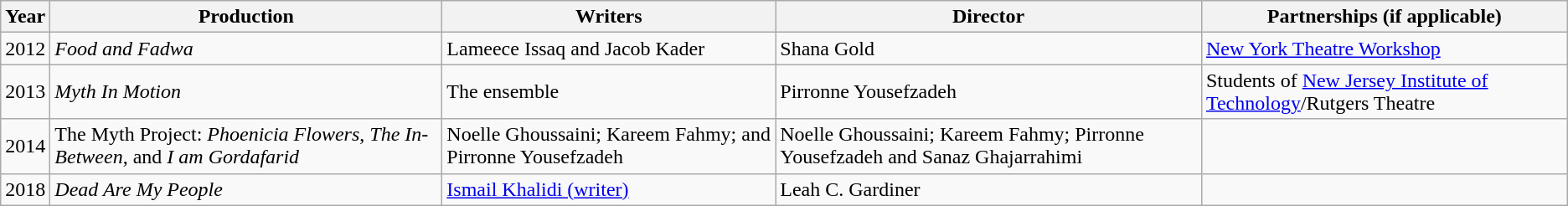<table class="wikitable">
<tr>
<th>Year</th>
<th>Production</th>
<th>Writers</th>
<th>Director</th>
<th>Partnerships (if applicable)</th>
</tr>
<tr>
<td>2012</td>
<td><em>Food and Fadwa</em></td>
<td>Lameece Issaq and Jacob Kader</td>
<td>Shana Gold</td>
<td><a href='#'>New York Theatre Workshop</a></td>
</tr>
<tr>
<td>2013</td>
<td><em>Myth In Motion</em></td>
<td>The ensemble</td>
<td>Pirronne Yousefzadeh</td>
<td>Students of <a href='#'>New Jersey Institute of Technology</a>/Rutgers Theatre</td>
</tr>
<tr>
<td>2014</td>
<td>The Myth Project: <em>Phoenicia Flowers</em>, <em>The In-Between</em>, and <em>I am Gordafarid</em></td>
<td>Noelle Ghoussaini; Kareem Fahmy; and Pirronne Yousefzadeh</td>
<td>Noelle Ghoussaini; Kareem Fahmy; Pirronne Yousefzadeh and Sanaz Ghajarrahimi</td>
<td></td>
</tr>
<tr>
<td>2018</td>
<td><em>Dead Are My People</em></td>
<td><a href='#'>Ismail Khalidi (writer)</a></td>
<td>Leah C. Gardiner</td>
<td></td>
</tr>
</table>
